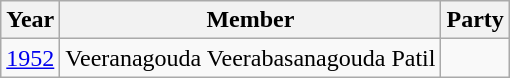<table class="wikitable sortable">
<tr>
<th>Year</th>
<th>Member</th>
<th colspan="2">Party</th>
</tr>
<tr>
<td><a href='#'>1952</a></td>
<td>Veeranagouda Veerabasanagouda Patil</td>
<td></td>
</tr>
</table>
